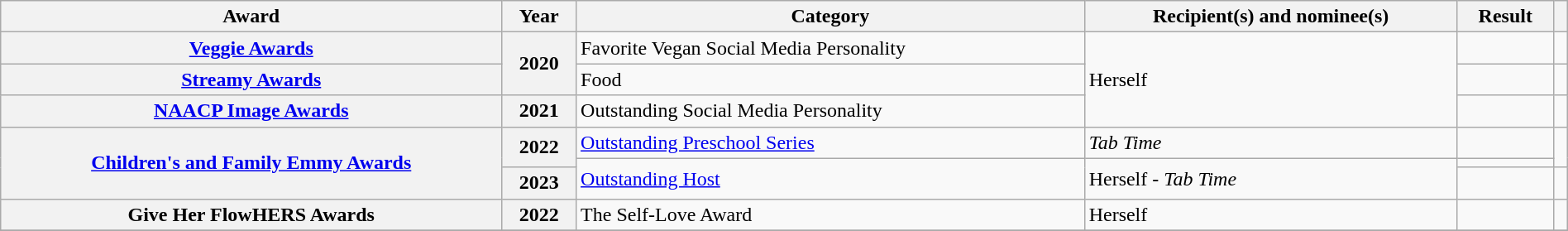<table class="wikitable sortable plainrowheaders" style="width: 100%;">
<tr>
<th scope="col">Award</th>
<th scope="col">Year</th>
<th scope="col">Category</th>
<th scope="col">Recipient(s) and nominee(s)</th>
<th scope="col">Result</th>
<th class="unsortable" scope="col"></th>
</tr>
<tr>
<th scope="row"><a href='#'>Veggie Awards</a></th>
<th scope="row" rowspan="2">2020</th>
<td>Favorite Vegan Social Media Personality</td>
<td rowspan="3">Herself</td>
<td></td>
<td style="text-align:center;"></td>
</tr>
<tr>
<th scope="row"><a href='#'>Streamy Awards</a></th>
<td>Food</td>
<td></td>
<td style="text-align:center;"></td>
</tr>
<tr>
<th scope="row"><a href='#'>NAACP Image Awards</a></th>
<th scope="row">2021</th>
<td>Outstanding Social Media Personality</td>
<td></td>
<td style="text-align:center;" rowspan="1"></td>
</tr>
<tr>
<th scope="row" rowspan="3"><a href='#'>Children's and Family Emmy Awards</a></th>
<th scope="row" rowspan="2">2022</th>
<td><a href='#'>Outstanding Preschool Series</a></td>
<td><em>Tab Time</em></td>
<td></td>
<td style="text-align:center;" rowspan="2"></td>
</tr>
<tr>
<td rowspan=2><a href='#'>Outstanding Host</a></td>
<td rowspan=2>Herself - <em>Tab Time</em></td>
<td></td>
</tr>
<tr>
<th scope="row">2023</th>
<td></td>
<td style="text-align:center;"></td>
</tr>
<tr>
<th scope="row">Give Her FlowHERS Awards</th>
<th scope="row">2022</th>
<td>The Self-Love Award</td>
<td>Herself</td>
<td></td>
<td style="text-align:center;" rowspan="1"></td>
</tr>
<tr>
</tr>
</table>
